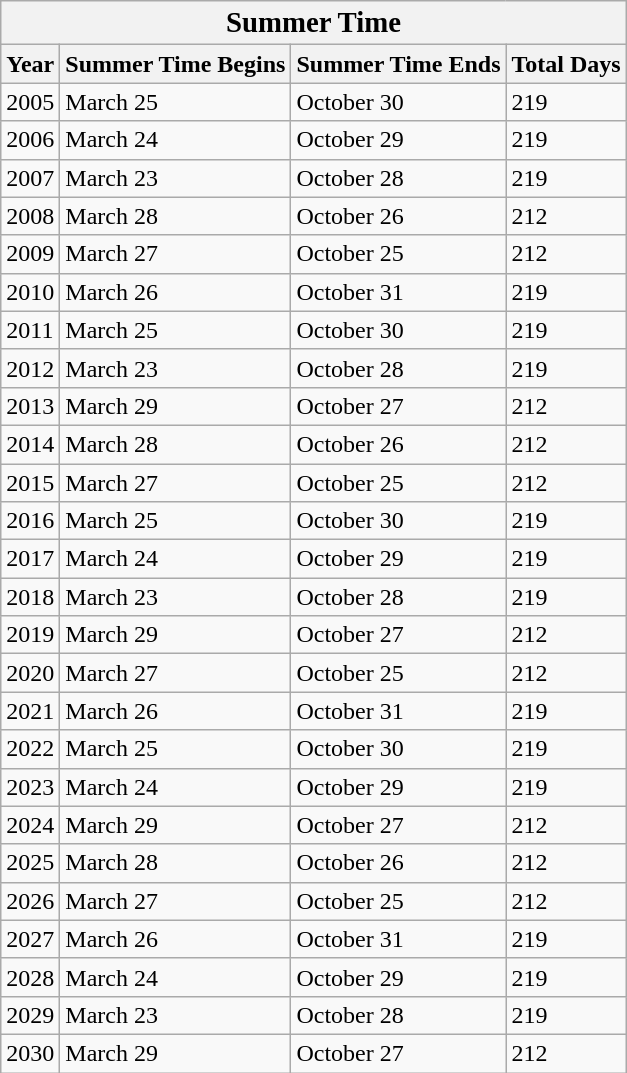<table class=wikitable>
<tr>
<th colspan=4><big>Summer Time</big></th>
</tr>
<tr>
<th>Year</th>
<th>Summer Time Begins</th>
<th>Summer Time Ends</th>
<th>Total Days</th>
</tr>
<tr>
<td>2005</td>
<td>March 25</td>
<td>October 30</td>
<td>219</td>
</tr>
<tr>
<td>2006</td>
<td>March 24</td>
<td>October 29</td>
<td>219</td>
</tr>
<tr>
<td>2007</td>
<td>March 23</td>
<td>October 28</td>
<td>219</td>
</tr>
<tr>
<td>2008</td>
<td>March 28</td>
<td>October 26</td>
<td>212</td>
</tr>
<tr>
<td>2009</td>
<td>March 27</td>
<td>October 25</td>
<td>212</td>
</tr>
<tr>
<td>2010</td>
<td>March 26</td>
<td>October 31</td>
<td>219</td>
</tr>
<tr>
<td>2011</td>
<td>March 25</td>
<td>October 30</td>
<td>219</td>
</tr>
<tr>
<td>2012</td>
<td>March 23</td>
<td>October 28</td>
<td>219</td>
</tr>
<tr>
<td>2013</td>
<td>March 29</td>
<td>October 27</td>
<td>212</td>
</tr>
<tr>
<td>2014</td>
<td>March 28</td>
<td>October 26</td>
<td>212</td>
</tr>
<tr>
<td>2015</td>
<td>March 27</td>
<td>October 25</td>
<td>212</td>
</tr>
<tr>
<td>2016</td>
<td>March 25</td>
<td>October 30</td>
<td>219</td>
</tr>
<tr>
<td>2017</td>
<td>March 24</td>
<td>October 29</td>
<td>219</td>
</tr>
<tr>
<td>2018</td>
<td>March 23</td>
<td>October 28</td>
<td>219</td>
</tr>
<tr>
<td>2019</td>
<td>March 29</td>
<td>October 27</td>
<td>212</td>
</tr>
<tr>
<td>2020</td>
<td>March 27</td>
<td>October 25</td>
<td>212</td>
</tr>
<tr>
<td>2021</td>
<td>March 26</td>
<td>October 31</td>
<td>219</td>
</tr>
<tr>
<td>2022</td>
<td>March 25</td>
<td>October 30</td>
<td>219</td>
</tr>
<tr>
<td>2023</td>
<td>March 24</td>
<td>October 29</td>
<td>219</td>
</tr>
<tr>
<td>2024</td>
<td>March 29</td>
<td>October 27</td>
<td>212</td>
</tr>
<tr>
<td>2025</td>
<td>March 28</td>
<td>October 26</td>
<td>212</td>
</tr>
<tr>
<td>2026</td>
<td>March 27</td>
<td>October 25</td>
<td>212</td>
</tr>
<tr>
<td>2027</td>
<td>March 26</td>
<td>October 31</td>
<td>219</td>
</tr>
<tr>
<td>2028</td>
<td>March 24</td>
<td>October 29</td>
<td>219</td>
</tr>
<tr>
<td>2029</td>
<td>March 23</td>
<td>October 28</td>
<td>219</td>
</tr>
<tr>
<td>2030</td>
<td>March 29</td>
<td>October 27</td>
<td>212</td>
</tr>
</table>
